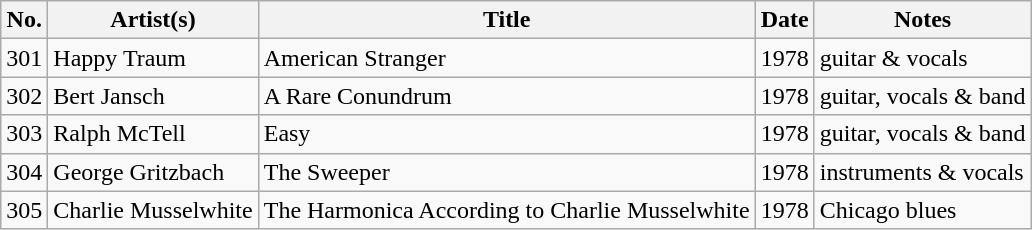<table class = "wikitable">
<tr>
<th>No.</th>
<th>Artist(s)</th>
<th>Title</th>
<th>Date</th>
<th>Notes</th>
</tr>
<tr>
<td>301</td>
<td>Happy Traum</td>
<td>American Stranger</td>
<td>1978</td>
<td>guitar & vocals</td>
</tr>
<tr>
<td>302</td>
<td>Bert Jansch</td>
<td>A Rare Conundrum</td>
<td>1978</td>
<td>guitar, vocals & band</td>
</tr>
<tr>
<td>303</td>
<td>Ralph McTell</td>
<td>Easy</td>
<td>1978</td>
<td>guitar, vocals & band</td>
</tr>
<tr>
<td>304</td>
<td>George Gritzbach</td>
<td>The Sweeper</td>
<td>1978</td>
<td>instruments & vocals</td>
</tr>
<tr>
<td>305</td>
<td>Charlie Musselwhite</td>
<td>The Harmonica According to Charlie Musselwhite</td>
<td>1978</td>
<td>Chicago blues</td>
</tr>
</table>
